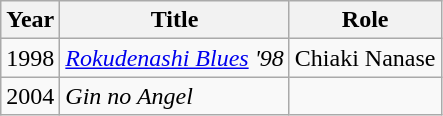<table class="wikitable">
<tr>
<th>Year</th>
<th>Title</th>
<th>Role</th>
</tr>
<tr>
<td>1998</td>
<td><em><a href='#'>Rokudenashi Blues</a> '98</em></td>
<td>Chiaki Nanase</td>
</tr>
<tr>
<td>2004</td>
<td><em>Gin no Angel</em></td>
<td></td>
</tr>
</table>
